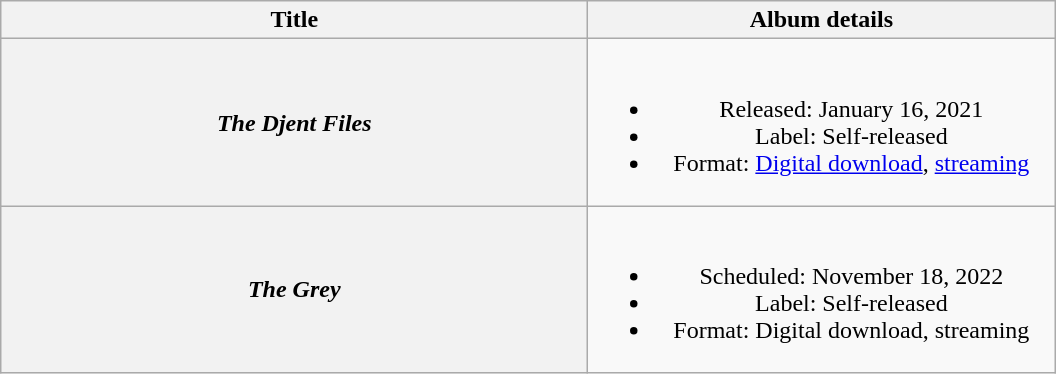<table class="wikitable plainrowheaders" style="text-align:center">
<tr>
<th scope="col" rowspan="1" style="width:24em;">Title</th>
<th scope="col" rowspan="1" style="width:19em;">Album details</th>
</tr>
<tr>
<th scope="row"><em>The Djent Files</em></th>
<td><br><ul><li>Released: January 16, 2021</li><li>Label: Self-released</li><li>Format: <a href='#'>Digital download</a>, <a href='#'>streaming</a></li></ul></td>
</tr>
<tr>
<th scope="row"><em>The Grey</em></th>
<td><br><ul><li>Scheduled: November 18, 2022</li><li>Label: Self-released</li><li>Format: Digital download, streaming</li></ul></td>
</tr>
</table>
